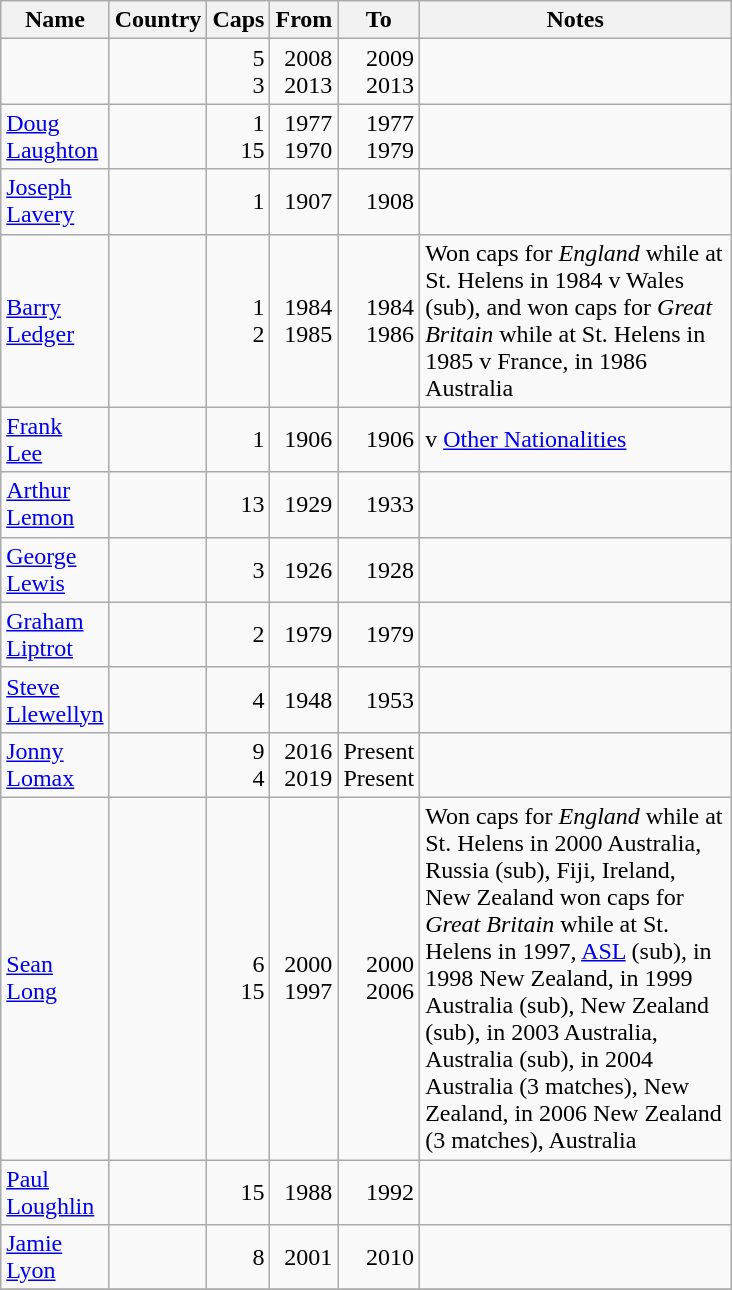<table class="wikitable">
<tr>
<th width="60px">Name</th>
<th width="30px">Country</th>
<th width="30px">Caps</th>
<th width="30px">From</th>
<th width="30px">To</th>
<th width="200px">Notes</th>
</tr>
<tr>
<td align="left"></td>
<td align="left"><br></td>
<td align="right">5<br>3</td>
<td align="right">2008<br>2013</td>
<td align="right">2009<br>2013</td>
<td align="left"></td>
</tr>
<tr>
<td align="left"><a href='#'>Doug Laughton</a></td>
<td align="left"><br></td>
<td align="right">1<br>15</td>
<td align="right">1977<br>1970</td>
<td align="right">1977<br>1979</td>
<td align="left"></td>
</tr>
<tr>
<td align="left"><a href='#'>Joseph Lavery</a></td>
<td align="left"></td>
<td align="right">1</td>
<td align="right">1907</td>
<td align="right">1908</td>
<td align="left"></td>
</tr>
<tr>
<td align="left"><a href='#'>Barry Ledger</a></td>
<td align="left"><br></td>
<td align="right">1<br>2</td>
<td align="right">1984<br>1985</td>
<td align="right">1984<br>1986</td>
<td align="left">Won caps for <em>England</em> while at St. Helens in 1984 v Wales (sub), and won caps for <em>Great Britain</em> while at St. Helens in 1985 v France, in 1986 Australia</td>
</tr>
<tr>
<td align="left"><a href='#'>Frank Lee</a></td>
<td align="left"></td>
<td align="right">1</td>
<td align="right">1906</td>
<td align="right">1906</td>
<td align="left">v <a href='#'>Other Nationalities</a></td>
</tr>
<tr>
<td align="left"><a href='#'>Arthur Lemon</a></td>
<td align="left"></td>
<td align="right">13</td>
<td align="right">1929</td>
<td align="right">1933</td>
<td align="left"></td>
</tr>
<tr>
<td align="left"><a href='#'>George Lewis</a></td>
<td align="left"></td>
<td align="right">3</td>
<td align="right">1926</td>
<td align="right">1928</td>
<td align="left"></td>
</tr>
<tr>
<td align="left"><a href='#'>Graham Liptrot</a></td>
<td align="left"></td>
<td align="right">2</td>
<td align="right">1979</td>
<td align="right">1979</td>
<td align="left"></td>
</tr>
<tr>
<td align="left"><a href='#'>Steve Llewellyn</a></td>
<td align="left"></td>
<td align="right">4</td>
<td align="right">1948</td>
<td align="right">1953</td>
<td align="left"></td>
</tr>
<tr>
<td align="left"><a href='#'>Jonny Lomax</a></td>
<td align="left"><br></td>
<td align="right">9<br>4</td>
<td align="right">2016<br>2019</td>
<td align="right">Present<br>Present</td>
<td align="left"></td>
</tr>
<tr>
<td align="left"><a href='#'>Sean Long</a></td>
<td align="left"><br></td>
<td align="right">6<br>15</td>
<td align="right">2000<br>1997</td>
<td align="right">2000<br>2006</td>
<td align="left">Won caps for <em>England</em> while at St. Helens in 2000 Australia, Russia (sub), Fiji, Ireland, New Zealand won caps for <em>Great Britain</em> while at St. Helens in 1997, <a href='#'>ASL</a> (sub), in 1998 New Zealand, in 1999 Australia (sub), New Zealand (sub), in 2003 Australia, Australia (sub), in 2004 Australia (3 matches), New Zealand, in 2006 New Zealand (3 matches), Australia</td>
</tr>
<tr>
<td align="left"><a href='#'>Paul Loughlin</a></td>
<td align="left"></td>
<td align="right">15</td>
<td align="right">1988</td>
<td align="right">1992</td>
<td align="left"></td>
</tr>
<tr>
<td align="left"><a href='#'>Jamie Lyon</a></td>
<td align="left"></td>
<td align="right">8</td>
<td align="right">2001</td>
<td align="right">2010</td>
<td align="left"></td>
</tr>
<tr>
</tr>
</table>
